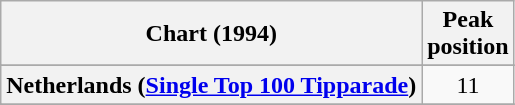<table class="wikitable sortable plainrowheaders">
<tr>
<th>Chart (1994)</th>
<th>Peak<br>position</th>
</tr>
<tr>
</tr>
<tr>
<th scope="row">Netherlands (<a href='#'>Single Top 100 Tipparade</a>)</th>
<td align="center">11</td>
</tr>
<tr>
</tr>
<tr>
</tr>
</table>
